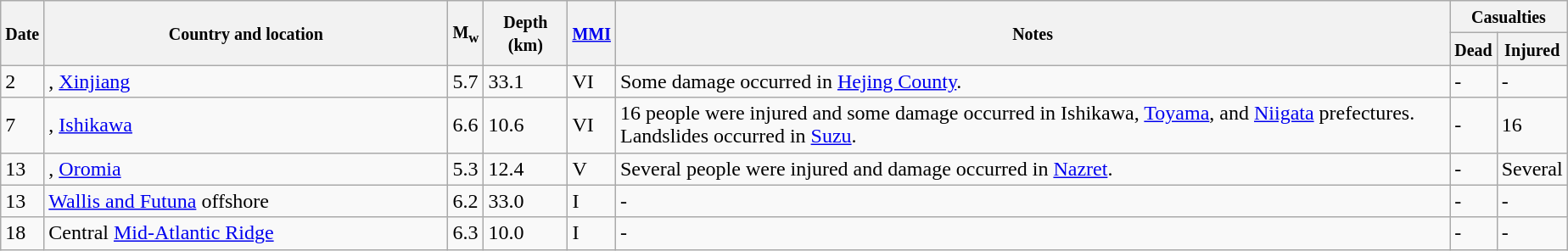<table class="wikitable sortable" style="border:1px black; margin-left:1em;">
<tr>
<th rowspan="2"><small>Date</small></th>
<th rowspan="2" style="width: 310px"><small>Country and location</small></th>
<th rowspan="2"><small>M<sub>w</sub></small></th>
<th rowspan="2"><small>Depth (km)</small></th>
<th rowspan="2"><small><a href='#'>MMI</a></small></th>
<th rowspan="2" class="unsortable"><small>Notes</small></th>
<th colspan="2"><small>Casualties</small></th>
</tr>
<tr>
<th><small>Dead</small></th>
<th><small>Injured</small></th>
</tr>
<tr>
<td>2</td>
<td>, <a href='#'>Xinjiang</a></td>
<td>5.7</td>
<td>33.1</td>
<td>VI</td>
<td>Some damage occurred in <a href='#'>Hejing County</a>.</td>
<td>-</td>
<td>-</td>
</tr>
<tr>
<td>7</td>
<td>, <a href='#'>Ishikawa</a></td>
<td>6.6</td>
<td>10.6</td>
<td>VI</td>
<td>16 people were injured and some damage occurred in Ishikawa, <a href='#'>Toyama</a>, and <a href='#'>Niigata</a> prefectures. Landslides occurred in <a href='#'>Suzu</a>.</td>
<td>-</td>
<td>16</td>
</tr>
<tr>
<td>13</td>
<td>, <a href='#'>Oromia</a></td>
<td>5.3</td>
<td>12.4</td>
<td>V</td>
<td>Several people were injured and damage occurred in <a href='#'>Nazret</a>.</td>
<td>-</td>
<td>Several</td>
</tr>
<tr>
<td>13</td>
<td> <a href='#'>Wallis and Futuna</a> offshore</td>
<td>6.2</td>
<td>33.0</td>
<td>I</td>
<td>-</td>
<td>-</td>
<td>-</td>
</tr>
<tr>
<td>18</td>
<td>Central <a href='#'>Mid-Atlantic Ridge</a></td>
<td>6.3</td>
<td>10.0</td>
<td>I</td>
<td>-</td>
<td>-</td>
<td>-</td>
</tr>
</table>
